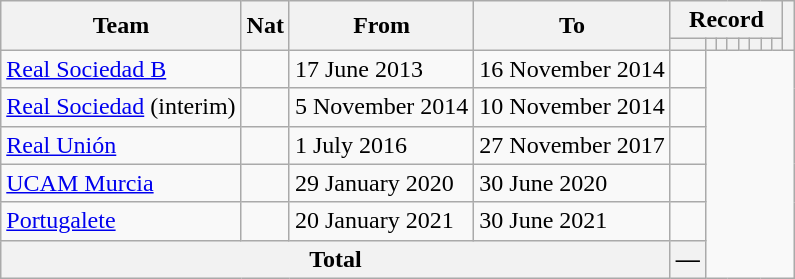<table class="wikitable" style="text-align: center">
<tr>
<th rowspan="2">Team</th>
<th rowspan="2">Nat</th>
<th rowspan="2">From</th>
<th rowspan="2">To</th>
<th colspan="8">Record</th>
<th rowspan=2></th>
</tr>
<tr>
<th></th>
<th></th>
<th></th>
<th></th>
<th></th>
<th></th>
<th></th>
<th></th>
</tr>
<tr>
<td align=left><a href='#'>Real Sociedad B</a></td>
<td></td>
<td align=left>17 June 2013</td>
<td align=left>16 November 2014<br></td>
<td></td>
</tr>
<tr>
<td align=left><a href='#'>Real Sociedad</a> (interim)</td>
<td></td>
<td align=left>5 November 2014</td>
<td align=left>10 November 2014<br></td>
<td></td>
</tr>
<tr>
<td align=left><a href='#'>Real Unión</a></td>
<td></td>
<td align=left>1 July 2016</td>
<td align=left>27 November 2017<br></td>
<td></td>
</tr>
<tr>
<td align=left><a href='#'>UCAM Murcia</a></td>
<td></td>
<td align=left>29 January 2020</td>
<td align=left>30 June 2020<br></td>
<td></td>
</tr>
<tr>
<td align=left><a href='#'>Portugalete</a></td>
<td></td>
<td align=left>20 January 2021</td>
<td align=left>30 June 2021<br></td>
<td></td>
</tr>
<tr>
<th colspan="4">Total<br></th>
<th>—</th>
</tr>
</table>
